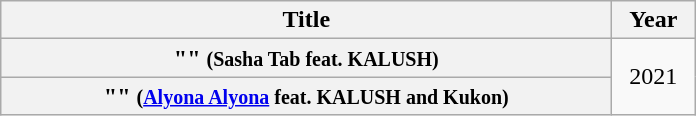<table class="wikitable plainrowheaders" style="text-align:center;">
<tr>
<th scope="col" style="width:25em;">Title</th>
<th scope="col" style="width:3em;">Year</th>
</tr>
<tr>
<th scope="row">"" <small>(Sasha Tab feat. KALUSH)</small></th>
<td rowspan="2">2021</td>
</tr>
<tr>
<th scope="row">"" <small>(<a href='#'>Alyona Alyona</a> feat. KALUSH and Kukon)</small></th>
</tr>
</table>
